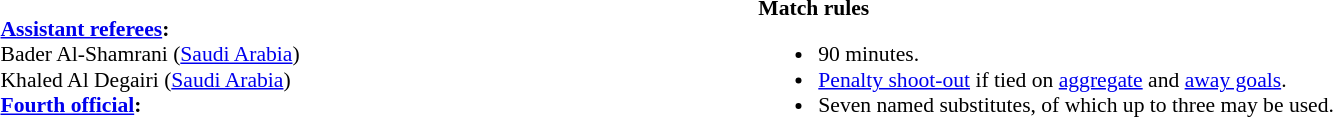<table width=100% style="font-size:90%">
<tr>
<td><br><strong><a href='#'>Assistant referees</a>:</strong>
<br>Bader Al-Shamrani (<a href='#'>Saudi Arabia</a>)
<br>Khaled Al Degairi (<a href='#'>Saudi Arabia</a>)
<br><strong><a href='#'>Fourth official</a>:</strong>
<br></td>
<td style="width:60%; vertical-align:top;"><br><strong>Match rules</strong><ul><li>90 minutes.</li><li><a href='#'>Penalty shoot-out</a> if tied on <a href='#'>aggregate</a> and <a href='#'>away goals</a>.</li><li>Seven named substitutes, of which up to three may be used.</li></ul></td>
</tr>
</table>
